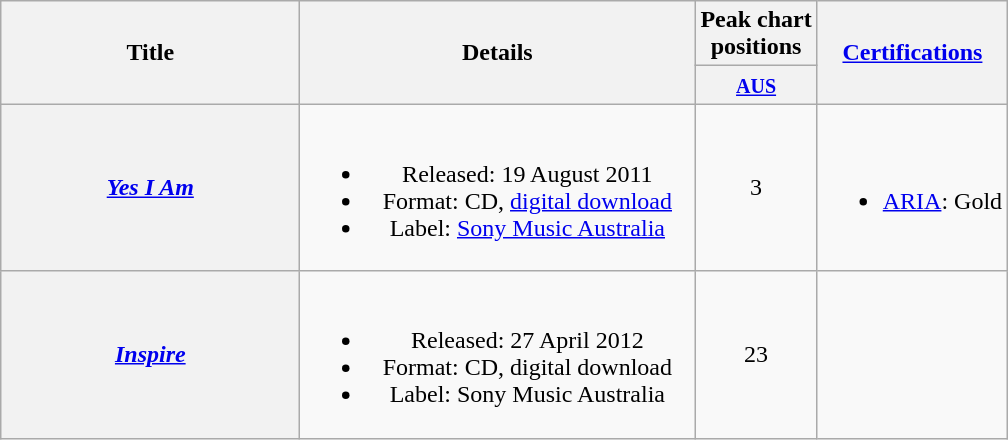<table class="wikitable plainrowheaders" style="text-align:center;" border="1">
<tr>
<th scope="col" rowspan="2" style="width:12em;">Title</th>
<th scope="col" rowspan="2" style="width:16em;">Details</th>
<th scope="col" colspan="1">Peak chart<br>positions</th>
<th scope="col" rowspan="2"><a href='#'>Certifications</a></th>
</tr>
<tr>
<th scope="col" style="text-align:center;"><small><a href='#'>AUS</a><br></small></th>
</tr>
<tr>
<th scope="row"><em><a href='#'>Yes I Am</a></em></th>
<td><br><ul><li>Released: 19 August 2011</li><li>Format: CD, <a href='#'>digital download</a></li><li>Label: <a href='#'>Sony Music Australia</a></li></ul></td>
<td>3</td>
<td><br><ul><li><a href='#'>ARIA</a>: Gold</li></ul></td>
</tr>
<tr>
<th scope="row"><em><a href='#'>Inspire</a></em></th>
<td><br><ul><li>Released: 27 April 2012</li><li>Format: CD, digital download</li><li>Label: Sony Music Australia</li></ul></td>
<td>23</td>
<td></td>
</tr>
</table>
